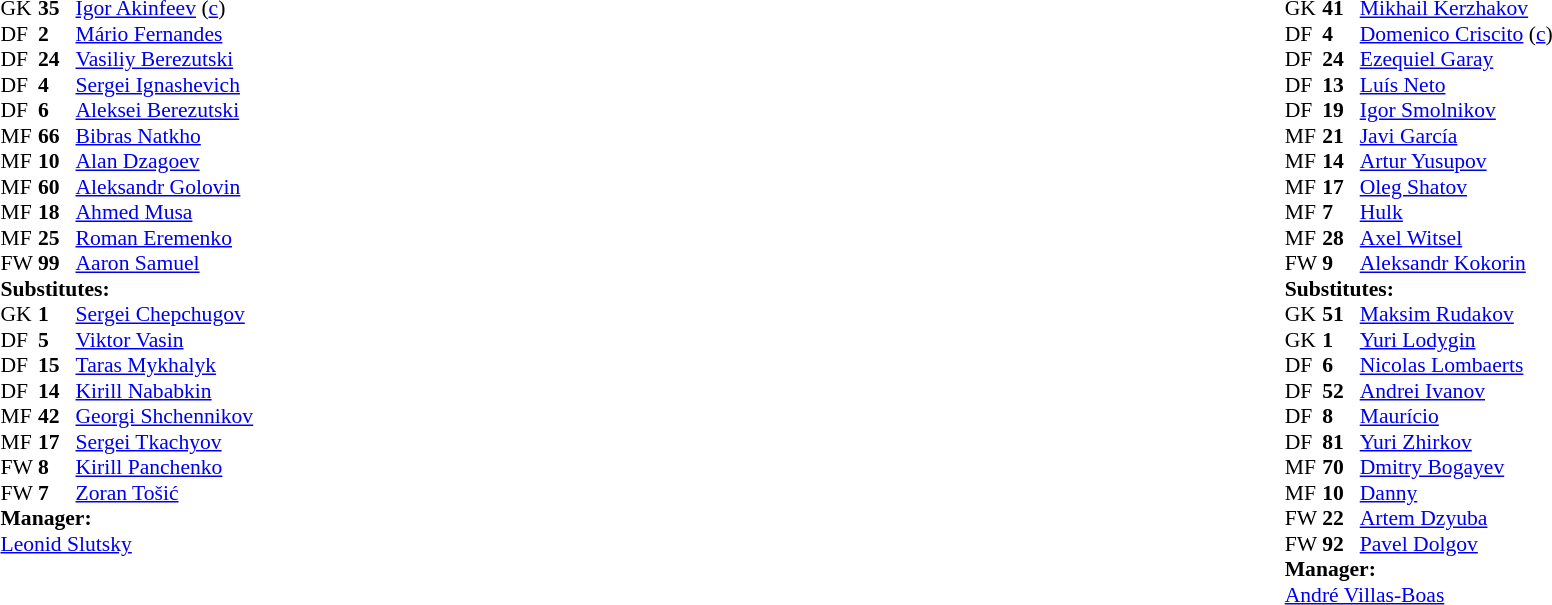<table width="100%">
<tr>
<td valign="top" width="50%"><br><table style="font-size: 90%" cellspacing="0" cellpadding="0">
<tr>
<td colspan=4></td>
</tr>
<tr>
<th width="25"></th>
<th width="25"></th>
</tr>
<tr>
<td>GK</td>
<td><strong>35</strong></td>
<td> <a href='#'>Igor Akinfeev</a> (<a href='#'>c</a>)</td>
</tr>
<tr>
<td>DF</td>
<td><strong>2</strong></td>
<td> <a href='#'>Mário Fernandes</a></td>
</tr>
<tr>
<td>DF</td>
<td><strong>24</strong></td>
<td> <a href='#'>Vasiliy Berezutski</a></td>
<td></td>
</tr>
<tr>
<td>DF</td>
<td><strong>4</strong></td>
<td> <a href='#'>Sergei Ignashevich</a></td>
</tr>
<tr>
<td>DF</td>
<td><strong>6</strong></td>
<td> <a href='#'>Aleksei Berezutski</a></td>
<td></td>
<td></td>
</tr>
<tr>
<td>MF</td>
<td><strong>66</strong></td>
<td> <a href='#'>Bibras Natkho</a></td>
</tr>
<tr>
<td>MF</td>
<td><strong>10</strong></td>
<td> <a href='#'>Alan Dzagoev</a></td>
</tr>
<tr>
<td>MF</td>
<td><strong>60</strong></td>
<td> <a href='#'>Aleksandr Golovin</a></td>
</tr>
<tr>
<td>MF</td>
<td><strong>18</strong></td>
<td> <a href='#'>Ahmed Musa</a></td>
</tr>
<tr>
<td>MF</td>
<td><strong>25</strong></td>
<td> <a href='#'>Roman Eremenko</a></td>
<td></td>
<td></td>
</tr>
<tr>
<td>FW</td>
<td><strong>99</strong></td>
<td> <a href='#'>Aaron Samuel</a></td>
<td></td>
<td></td>
</tr>
<tr>
<td colspan=3><strong>Substitutes:</strong></td>
</tr>
<tr>
<td>GK</td>
<td><strong>1</strong></td>
<td> <a href='#'>Sergei Chepchugov</a></td>
</tr>
<tr>
<td>DF</td>
<td><strong>5</strong></td>
<td> <a href='#'>Viktor Vasin</a></td>
<td></td>
<td></td>
</tr>
<tr>
<td>DF</td>
<td><strong>15</strong></td>
<td> <a href='#'>Taras Mykhalyk</a></td>
</tr>
<tr>
<td>DF</td>
<td><strong>14</strong></td>
<td> <a href='#'>Kirill Nababkin</a></td>
</tr>
<tr>
<td>MF</td>
<td><strong>42</strong></td>
<td> <a href='#'>Georgi Shchennikov</a></td>
</tr>
<tr>
<td>MF</td>
<td><strong>17</strong></td>
<td> <a href='#'>Sergei Tkachyov</a></td>
<td></td>
<td></td>
</tr>
<tr>
<td>FW</td>
<td><strong>8</strong></td>
<td> <a href='#'>Kirill Panchenko</a></td>
<td></td>
<td></td>
<td></td>
</tr>
<tr>
<td>FW</td>
<td><strong>7</strong></td>
<td> <a href='#'>Zoran Tošić</a></td>
</tr>
<tr>
<td colspan=3><strong>Manager:</strong></td>
</tr>
<tr>
<td colspan=3> <a href='#'>Leonid Slutsky</a></td>
</tr>
</table>
</td>
<td valign="top"></td>
<td valign="top" width="50%"><br><table style="font-size: 90%" cellspacing="0" cellpadding="0" align="center">
<tr>
<td colspan=4></td>
</tr>
<tr>
<th width=25></th>
<th width=25></th>
</tr>
<tr>
<td>GK</td>
<td><strong>41</strong></td>
<td> <a href='#'>Mikhail Kerzhakov</a></td>
</tr>
<tr>
<td>DF</td>
<td><strong>4</strong></td>
<td> <a href='#'>Domenico Criscito</a> (<a href='#'>c</a>)</td>
</tr>
<tr>
<td>DF</td>
<td><strong>24</strong></td>
<td> <a href='#'>Ezequiel Garay</a></td>
</tr>
<tr>
<td>DF</td>
<td><strong>13</strong></td>
<td> <a href='#'>Luís Neto</a></td>
</tr>
<tr>
<td>DF</td>
<td><strong>19</strong></td>
<td> <a href='#'>Igor Smolnikov</a></td>
</tr>
<tr>
<td>MF</td>
<td><strong>21</strong></td>
<td> <a href='#'>Javi García</a></td>
</tr>
<tr>
<td>MF</td>
<td><strong>14</strong></td>
<td> <a href='#'>Artur Yusupov</a></td>
</tr>
<tr>
<td>MF</td>
<td><strong>17</strong></td>
<td> <a href='#'>Oleg Shatov</a></td>
<td></td>
</tr>
<tr>
<td>MF</td>
<td><strong>7</strong></td>
<td> <a href='#'>Hulk</a></td>
<td></td>
<td></td>
</tr>
<tr>
<td>MF</td>
<td><strong>28</strong></td>
<td> <a href='#'>Axel Witsel</a></td>
<td></td>
<td></td>
</tr>
<tr>
<td>FW</td>
<td><strong>9</strong></td>
<td> <a href='#'>Aleksandr Kokorin</a></td>
<td></td>
<td></td>
</tr>
<tr>
<td colspan=3><strong>Substitutes:</strong></td>
</tr>
<tr>
<td>GK</td>
<td><strong>51</strong></td>
<td> <a href='#'>Maksim Rudakov</a></td>
</tr>
<tr>
<td>GK</td>
<td><strong>1</strong></td>
<td> <a href='#'>Yuri Lodygin</a></td>
</tr>
<tr>
<td>DF</td>
<td><strong>6</strong></td>
<td> <a href='#'>Nicolas Lombaerts</a></td>
</tr>
<tr>
<td>DF</td>
<td><strong>52</strong></td>
<td> <a href='#'>Andrei Ivanov</a></td>
</tr>
<tr>
<td>DF</td>
<td><strong>8</strong></td>
<td> <a href='#'>Maurício</a></td>
<td></td>
<td></td>
</tr>
<tr>
<td>DF</td>
<td><strong>81</strong></td>
<td> <a href='#'>Yuri Zhirkov</a></td>
<td></td>
<td></td>
</tr>
<tr>
<td>MF</td>
<td><strong>70</strong></td>
<td> <a href='#'>Dmitry Bogayev</a></td>
</tr>
<tr>
<td>MF</td>
<td><strong>10</strong></td>
<td> <a href='#'>Danny</a></td>
</tr>
<tr>
<td>FW</td>
<td><strong>22</strong></td>
<td> <a href='#'>Artem Dzyuba</a></td>
<td></td>
<td></td>
</tr>
<tr>
<td>FW</td>
<td><strong>92</strong></td>
<td> <a href='#'>Pavel Dolgov</a></td>
</tr>
<tr>
<td colspan=3><strong>Manager:</strong></td>
</tr>
<tr>
<td colspan=3> <a href='#'>André Villas-Boas</a></td>
</tr>
</table>
</td>
</tr>
</table>
